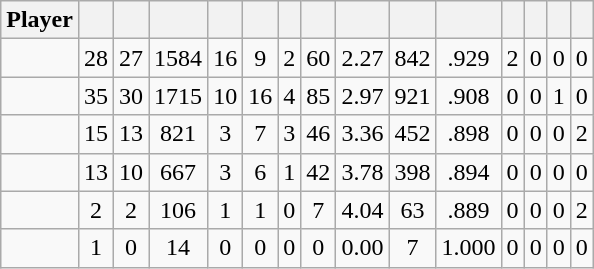<table class="wikitable sortable" style="text-align:center;">
<tr>
<th>Player</th>
<th></th>
<th></th>
<th></th>
<th></th>
<th></th>
<th></th>
<th></th>
<th></th>
<th></th>
<th></th>
<th></th>
<th></th>
<th></th>
<th></th>
</tr>
<tr>
<td></td>
<td>28</td>
<td>27</td>
<td>1584</td>
<td>16</td>
<td>9</td>
<td>2</td>
<td>60</td>
<td>2.27</td>
<td>842</td>
<td>.929</td>
<td>2</td>
<td>0</td>
<td>0</td>
<td>0</td>
</tr>
<tr>
<td></td>
<td>35</td>
<td>30</td>
<td>1715</td>
<td>10</td>
<td>16</td>
<td>4</td>
<td>85</td>
<td>2.97</td>
<td>921</td>
<td>.908</td>
<td>0</td>
<td>0</td>
<td>1</td>
<td>0</td>
</tr>
<tr>
<td></td>
<td>15</td>
<td>13</td>
<td>821</td>
<td>3</td>
<td>7</td>
<td>3</td>
<td>46</td>
<td>3.36</td>
<td>452</td>
<td>.898</td>
<td>0</td>
<td>0</td>
<td>0</td>
<td>2</td>
</tr>
<tr>
<td></td>
<td>13</td>
<td>10</td>
<td>667</td>
<td>3</td>
<td>6</td>
<td>1</td>
<td>42</td>
<td>3.78</td>
<td>398</td>
<td>.894</td>
<td>0</td>
<td>0</td>
<td>0</td>
<td>0</td>
</tr>
<tr>
<td></td>
<td>2</td>
<td>2</td>
<td>106</td>
<td>1</td>
<td>1</td>
<td>0</td>
<td>7</td>
<td>4.04</td>
<td>63</td>
<td>.889</td>
<td>0</td>
<td>0</td>
<td>0</td>
<td>2</td>
</tr>
<tr>
<td></td>
<td>1</td>
<td>0</td>
<td>14</td>
<td>0</td>
<td>0</td>
<td>0</td>
<td>0</td>
<td>0.00</td>
<td>7</td>
<td>1.000</td>
<td>0</td>
<td>0</td>
<td>0</td>
<td>0</td>
</tr>
</table>
